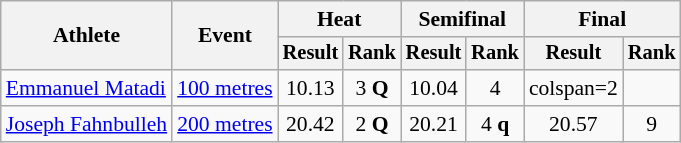<table class="wikitable" style="font-size:90%">
<tr>
<th rowspan="2">Athlete</th>
<th rowspan="2">Event</th>
<th colspan="2">Heat</th>
<th colspan="2">Semifinal</th>
<th colspan="2">Final</th>
</tr>
<tr style="font-size:95%">
<th>Result</th>
<th>Rank</th>
<th>Result</th>
<th>Rank</th>
<th>Result</th>
<th>Rank</th>
</tr>
<tr align=center>
<td align=left><a href='#'>Emmanuel Matadi</a></td>
<td align=left><a href='#'>100 metres</a></td>
<td>10.13</td>
<td>3 <strong>Q</strong></td>
<td>10.04</td>
<td>4</td>
<td>colspan=2 </td>
</tr>
<tr align=center>
<td align=left><a href='#'>Joseph Fahnbulleh</a></td>
<td align=left><a href='#'>200 metres</a></td>
<td>20.42</td>
<td>2 <strong>Q</strong></td>
<td>20.21</td>
<td>4 <strong>q</strong></td>
<td>20.57</td>
<td>9</td>
</tr>
</table>
